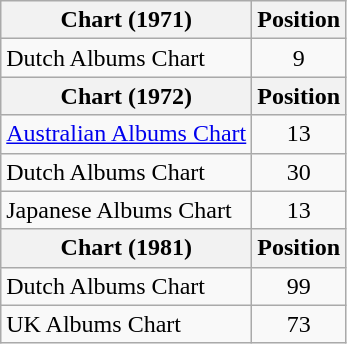<table class="wikitable" style="text-align:center;">
<tr>
<th>Chart (1971)</th>
<th>Position</th>
</tr>
<tr>
<td align="left">Dutch Albums Chart</td>
<td>9</td>
</tr>
<tr>
<th>Chart (1972)</th>
<th>Position</th>
</tr>
<tr>
<td align="left"><a href='#'>Australian Albums Chart</a></td>
<td>13</td>
</tr>
<tr>
<td align="left">Dutch Albums Chart</td>
<td>30</td>
</tr>
<tr>
<td align="left">Japanese Albums Chart</td>
<td>13</td>
</tr>
<tr>
<th>Chart (1981)</th>
<th>Position</th>
</tr>
<tr>
<td align="left">Dutch Albums Chart</td>
<td>99</td>
</tr>
<tr>
<td align="left">UK Albums Chart</td>
<td>73</td>
</tr>
</table>
